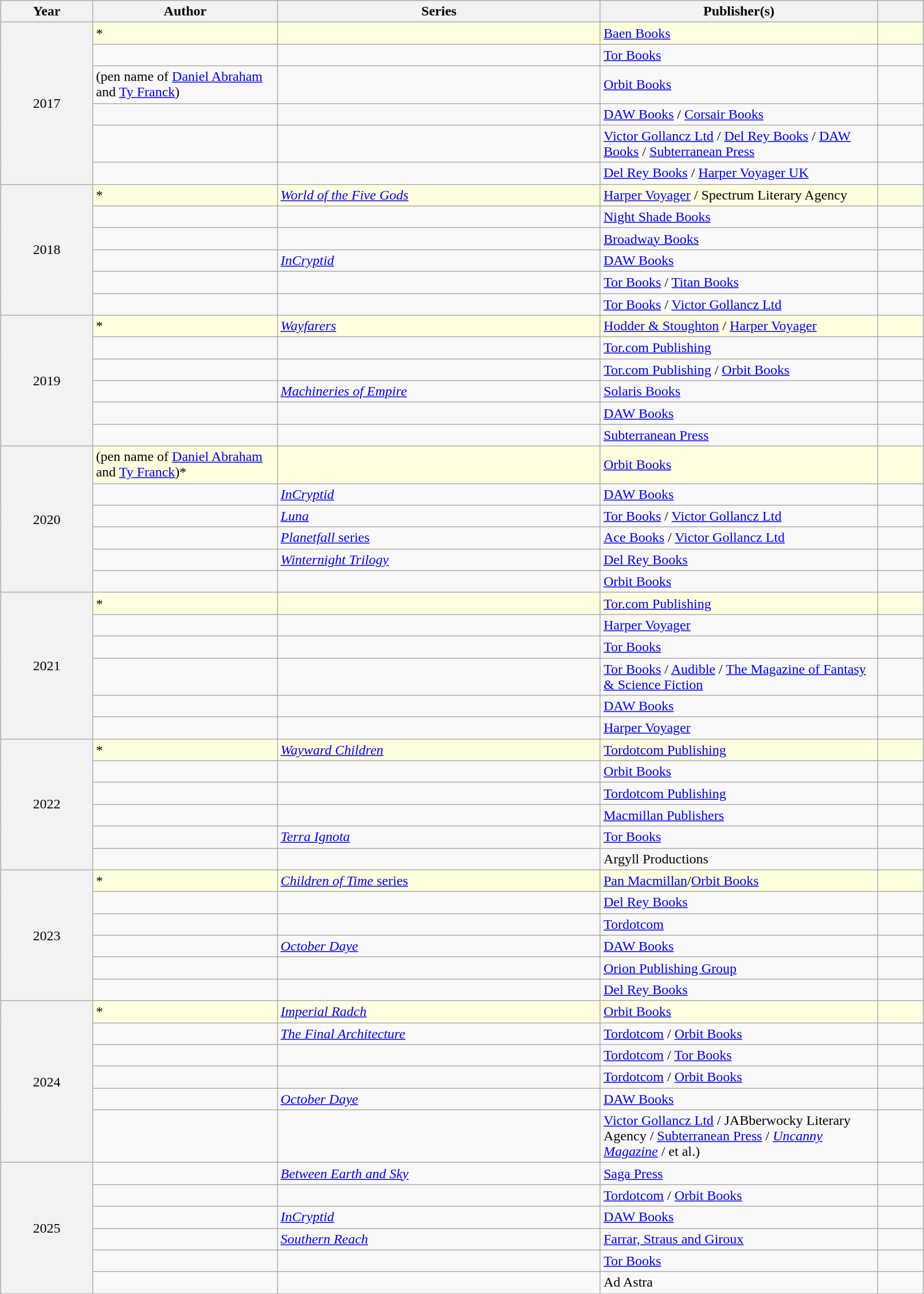<table class="sortable wikitable" width="85%" cellpadding="5" style="margin: 1em auto 1em auto">
<tr>
<th width="10%" scope="col">Year</th>
<th width="20%" scope="col">Author</th>
<th width="35%" scope="col">Series</th>
<th width="30%" scope="col">Publisher(s)</th>
<th width="5%" class="unsortable" scope="col"></th>
</tr>
<tr style="background:lightyellow;">
<th scope="rowgroup" align="center" rowspan="6" style="font-weight:normal;">2017</th>
<td>*</td>
<td></td>
<td><a href='#'>Baen Books</a></td>
<td align="center"></td>
</tr>
<tr>
<td></td>
<td></td>
<td><a href='#'>Tor Books</a></td>
<td align="center"></td>
</tr>
<tr>
<td> (pen name of <a href='#'>Daniel Abraham</a> and <a href='#'>Ty Franck</a>)</td>
<td></td>
<td><a href='#'>Orbit Books</a></td>
<td align="center"></td>
</tr>
<tr>
<td></td>
<td></td>
<td><a href='#'>DAW Books</a> / <a href='#'>Corsair Books</a></td>
<td align="center"></td>
</tr>
<tr>
<td></td>
<td></td>
<td><a href='#'>Victor Gollancz Ltd</a> / <a href='#'>Del Rey Books</a> / <a href='#'>DAW Books</a> / <a href='#'>Subterranean Press</a></td>
<td align="center"></td>
</tr>
<tr>
<td></td>
<td></td>
<td><a href='#'>Del Rey Books</a> / <a href='#'>Harper Voyager UK</a></td>
<td align="center"></td>
</tr>
<tr style="background:lightyellow;">
<th scope="rowgroup" align="center" rowspan="6" style="font-weight:normal;">2018</th>
<td>*</td>
<td><em><a href='#'>World of the Five Gods</a></em></td>
<td><a href='#'>Harper Voyager</a> / Spectrum Literary Agency</td>
<td align="center"></td>
</tr>
<tr>
<td></td>
<td></td>
<td><a href='#'>Night Shade Books</a></td>
<td align="center"></td>
</tr>
<tr>
<td></td>
<td></td>
<td><a href='#'>Broadway Books</a></td>
<td align="center"></td>
</tr>
<tr>
<td></td>
<td><em><a href='#'>InCryptid</a></em></td>
<td><a href='#'>DAW Books</a></td>
<td align="center"></td>
</tr>
<tr>
<td></td>
<td></td>
<td><a href='#'>Tor Books</a> / <a href='#'>Titan Books</a></td>
<td align="center"></td>
</tr>
<tr>
<td></td>
<td></td>
<td><a href='#'>Tor Books</a> / <a href='#'>Victor Gollancz Ltd</a></td>
<td align="center"></td>
</tr>
<tr style="background:lightyellow;">
<th scope="rowgroup" align="center" rowspan="6" style="font-weight:normal;">2019</th>
<td>*</td>
<td><em><a href='#'>Wayfarers</a></em></td>
<td><a href='#'>Hodder & Stoughton</a> / <a href='#'>Harper Voyager</a></td>
<td align="center"></td>
</tr>
<tr>
<td></td>
<td></td>
<td><a href='#'>Tor.com Publishing</a></td>
<td align="center"></td>
</tr>
<tr>
<td></td>
<td></td>
<td><a href='#'>Tor.com Publishing</a> / <a href='#'>Orbit Books</a></td>
<td align="center"></td>
</tr>
<tr>
<td></td>
<td><em><a href='#'>Machineries of Empire</a></em></td>
<td><a href='#'>Solaris Books</a></td>
<td align="center"></td>
</tr>
<tr>
<td></td>
<td></td>
<td><a href='#'>DAW Books</a></td>
<td align="center"></td>
</tr>
<tr>
<td></td>
<td></td>
<td><a href='#'>Subterranean Press</a></td>
<td align="center"></td>
</tr>
<tr style="background:lightyellow;">
<th scope="rowgroup" align="center" rowspan="6" style="font-weight:normal;">2020</th>
<td> (pen name of <a href='#'>Daniel Abraham</a> and <a href='#'>Ty Franck</a>)*</td>
<td></td>
<td><a href='#'>Orbit Books</a></td>
<td align="center"></td>
</tr>
<tr>
<td></td>
<td><em><a href='#'>InCryptid</a></em></td>
<td><a href='#'>DAW Books</a></td>
<td align="center"></td>
</tr>
<tr>
<td></td>
<td><em><a href='#'>Luna</a></em></td>
<td><a href='#'>Tor Books</a> / <a href='#'>Victor Gollancz Ltd</a></td>
<td align="center"></td>
</tr>
<tr>
<td></td>
<td><a href='#'><em>Planetfall</em> series</a></td>
<td><a href='#'>Ace Books</a> / <a href='#'>Victor Gollancz Ltd</a></td>
<td align="center"></td>
</tr>
<tr>
<td></td>
<td><em><a href='#'>Winternight Trilogy</a></em></td>
<td><a href='#'>Del Rey Books</a></td>
<td align="center"></td>
</tr>
<tr>
<td></td>
<td></td>
<td><a href='#'>Orbit Books</a></td>
<td align="center"></td>
</tr>
<tr style="background:lightyellow;">
<th scope="rowgroup" align="center" rowspan="6" style="font-weight:normal;">2021</th>
<td>*</td>
<td></td>
<td><a href='#'>Tor.com Publishing</a></td>
<td align="center"></td>
</tr>
<tr>
<td></td>
<td></td>
<td><a href='#'>Harper Voyager</a></td>
<td align="center"></td>
</tr>
<tr>
<td></td>
<td></td>
<td><a href='#'>Tor Books</a></td>
<td align="center"></td>
</tr>
<tr>
<td></td>
<td></td>
<td><a href='#'>Tor Books</a> / <a href='#'>Audible</a> / <a href='#'>The Magazine of Fantasy & Science Fiction</a></td>
<td align="center"></td>
</tr>
<tr>
<td></td>
<td></td>
<td><a href='#'>DAW Books</a></td>
<td align="center"></td>
</tr>
<tr>
<td></td>
<td></td>
<td><a href='#'>Harper Voyager</a></td>
<td align="center"></td>
</tr>
<tr style="background:lightyellow;">
<th scope="rowgroup" align="center" rowspan="6" style="font-weight:normal;">2022</th>
<td>*</td>
<td><em><a href='#'>Wayward Children</a></em></td>
<td><a href='#'>Tordotcom Publishing</a></td>
<td align="center"></td>
</tr>
<tr>
<td></td>
<td></td>
<td><a href='#'>Orbit Books</a></td>
<td align="center"></td>
</tr>
<tr>
<td></td>
<td></td>
<td><a href='#'>Tordotcom Publishing</a></td>
<td align="center"></td>
</tr>
<tr>
<td></td>
<td></td>
<td><a href='#'>Macmillan Publishers</a></td>
<td align="center"></td>
</tr>
<tr>
<td></td>
<td><em><a href='#'>Terra Ignota</a></em></td>
<td><a href='#'>Tor Books</a></td>
<td align="center"></td>
</tr>
<tr>
<td></td>
<td></td>
<td>Argyll Productions</td>
<td align="center"></td>
</tr>
<tr style="background:lightyellow;">
<th scope="rowgroup" align="center" rowspan="6" style="font-weight:normal;">2023</th>
<td>*</td>
<td><a href='#'><em>Children of Time</em> series</a></td>
<td><a href='#'>Pan Macmillan</a>/<a href='#'>Orbit Books</a></td>
<td align="center"></td>
</tr>
<tr>
<td></td>
<td></td>
<td><a href='#'>Del Rey Books</a></td>
<td align="center"></td>
</tr>
<tr>
<td></td>
<td></td>
<td><a href='#'>Tordotcom</a></td>
<td align="center"></td>
</tr>
<tr>
<td></td>
<td><em><a href='#'>October Daye</a></em></td>
<td><a href='#'>DAW Books</a></td>
<td align="center"></td>
</tr>
<tr>
<td></td>
<td></td>
<td><a href='#'>Orion Publishing Group</a></td>
<td align="center"></td>
</tr>
<tr>
<td></td>
<td></td>
<td><a href='#'>Del Rey Books</a></td>
<td align="center"></td>
</tr>
<tr style="background:lightyellow;">
<th scope="rowgroup" align="center" rowspan="6" style="font-weight:normal;">2024</th>
<td>*</td>
<td><em><a href='#'>Imperial Radch</a></em></td>
<td><a href='#'>Orbit Books</a></td>
<td align="center"></td>
</tr>
<tr>
<td></td>
<td><em><a href='#'>The Final Architecture</a></em></td>
<td><a href='#'>Tordotcom</a> / <a href='#'>Orbit Books</a></td>
<td align="center"></td>
</tr>
<tr>
<td></td>
<td></td>
<td><a href='#'>Tordotcom</a> / <a href='#'>Tor Books</a></td>
<td align="center"></td>
</tr>
<tr>
<td></td>
<td></td>
<td><a href='#'>Tordotcom</a> / <a href='#'>Orbit Books</a></td>
<td align="center"></td>
</tr>
<tr>
<td></td>
<td><em><a href='#'>October Daye</a></em></td>
<td><a href='#'>DAW Books</a></td>
<td align="center"></td>
</tr>
<tr>
<td></td>
<td></td>
<td><a href='#'>Victor Gollancz Ltd</a> / JABberwocky Literary Agency / <a href='#'>Subterranean Press</a> / <em><a href='#'>Uncanny Magazine</a></em> / et al.)</td>
<td align="center"></td>
</tr>
<tr>
<th scope="rowgroup" align="center" rowspan="6" style="font-weight:normal;">2025</th>
<td></td>
<td><em><a href='#'>Between Earth and Sky</a></em></td>
<td><a href='#'>Saga Press</a></td>
<td align="center"></td>
</tr>
<tr>
<td></td>
<td></td>
<td><a href='#'>Tordotcom</a> / <a href='#'>Orbit Books</a></td>
<td align="center"></td>
</tr>
<tr>
<td></td>
<td><em><a href='#'>InCryptid</a></em></td>
<td><a href='#'>DAW Books</a></td>
<td align="center"></td>
</tr>
<tr>
<td></td>
<td><em><a href='#'>Southern Reach</a></em></td>
<td><a href='#'>Farrar, Straus and Giroux</a></td>
<td align="center"></td>
</tr>
<tr>
<td></td>
<td></td>
<td><a href='#'>Tor Books</a></td>
<td align="center"></td>
</tr>
<tr>
<td></td>
<td></td>
<td>Ad Astra</td>
<td align="center"></td>
</tr>
</table>
